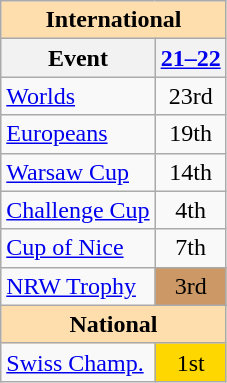<table class="wikitable" style="text-align:center">
<tr>
<th colspan="2" style="background-color: #ffdead; " align="center">International</th>
</tr>
<tr>
<th>Event</th>
<th><a href='#'>21–22</a></th>
</tr>
<tr>
<td align=left><a href='#'>Worlds</a></td>
<td>23rd</td>
</tr>
<tr>
<td align=left><a href='#'>Europeans</a></td>
<td>19th</td>
</tr>
<tr>
<td align=left> <a href='#'>Warsaw Cup</a></td>
<td>14th</td>
</tr>
<tr>
<td align=left><a href='#'>Challenge Cup</a></td>
<td>4th</td>
</tr>
<tr>
<td align=left><a href='#'>Cup of Nice</a></td>
<td>7th</td>
</tr>
<tr>
<td align=left><a href='#'>NRW Trophy</a></td>
<td bgcolor=cc9966>3rd</td>
</tr>
<tr>
<th style="background-color: #ffdead; " colspan=2 align=center>National</th>
</tr>
<tr>
<td align=left><a href='#'>Swiss Champ.</a></td>
<td bgcolor=gold>1st</td>
</tr>
</table>
